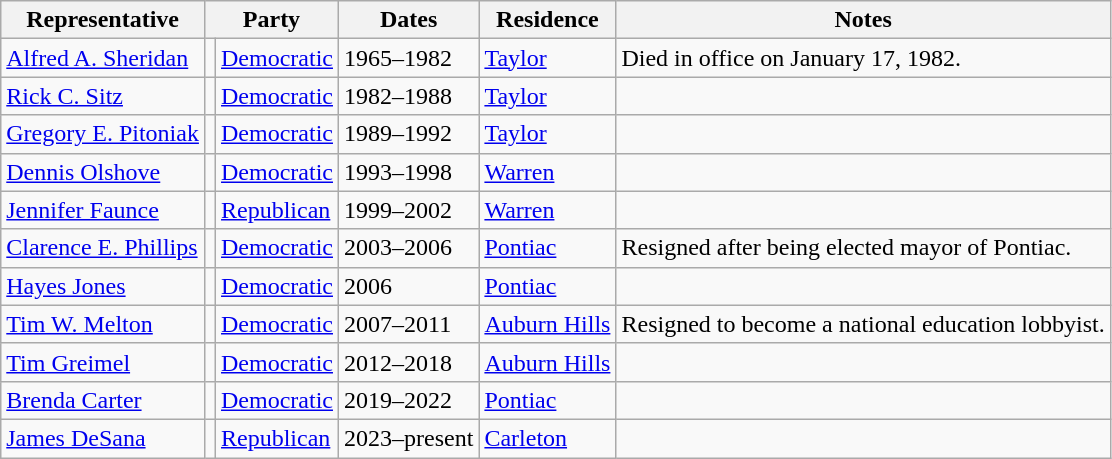<table class=wikitable>
<tr valign=bottom>
<th>Representative</th>
<th colspan="2">Party</th>
<th>Dates</th>
<th>Residence</th>
<th>Notes</th>
</tr>
<tr>
<td><a href='#'>Alfred A. Sheridan</a></td>
<td bgcolor=></td>
<td><a href='#'>Democratic</a></td>
<td>1965–1982</td>
<td><a href='#'>Taylor</a></td>
<td>Died in office on January 17, 1982.</td>
</tr>
<tr>
<td><a href='#'>Rick C. Sitz</a></td>
<td bgcolor=></td>
<td><a href='#'>Democratic</a></td>
<td>1982–1988</td>
<td><a href='#'>Taylor</a></td>
<td></td>
</tr>
<tr>
<td><a href='#'>Gregory E. Pitoniak</a></td>
<td bgcolor=></td>
<td><a href='#'>Democratic</a></td>
<td>1989–1992</td>
<td><a href='#'>Taylor</a></td>
<td></td>
</tr>
<tr>
<td><a href='#'>Dennis Olshove</a></td>
<td bgcolor=></td>
<td><a href='#'>Democratic</a></td>
<td>1993–1998</td>
<td><a href='#'>Warren</a></td>
<td></td>
</tr>
<tr>
<td><a href='#'>Jennifer Faunce</a></td>
<td bgcolor=></td>
<td><a href='#'>Republican</a></td>
<td>1999–2002</td>
<td><a href='#'>Warren</a></td>
<td></td>
</tr>
<tr>
<td><a href='#'>Clarence E. Phillips</a></td>
<td bgcolor=></td>
<td><a href='#'>Democratic</a></td>
<td>2003–2006</td>
<td><a href='#'>Pontiac</a></td>
<td>Resigned after being elected mayor of Pontiac.</td>
</tr>
<tr>
<td><a href='#'>Hayes Jones</a></td>
<td bgcolor=></td>
<td><a href='#'>Democratic</a></td>
<td>2006</td>
<td><a href='#'>Pontiac</a></td>
<td></td>
</tr>
<tr>
<td><a href='#'>Tim W. Melton</a></td>
<td bgcolor=></td>
<td><a href='#'>Democratic</a></td>
<td>2007–2011</td>
<td><a href='#'>Auburn Hills</a></td>
<td>Resigned to become a national education lobbyist.</td>
</tr>
<tr>
<td><a href='#'>Tim Greimel</a></td>
<td bgcolor=></td>
<td><a href='#'>Democratic</a></td>
<td>2012–2018</td>
<td><a href='#'>Auburn Hills</a></td>
<td></td>
</tr>
<tr>
<td><a href='#'>Brenda Carter</a></td>
<td bgcolor=></td>
<td><a href='#'>Democratic</a></td>
<td>2019–2022</td>
<td><a href='#'>Pontiac</a></td>
<td></td>
</tr>
<tr>
<td><a href='#'>James DeSana</a></td>
<td bgcolor=></td>
<td><a href='#'>Republican</a></td>
<td>2023–present</td>
<td><a href='#'>Carleton</a></td>
<td></td>
</tr>
</table>
